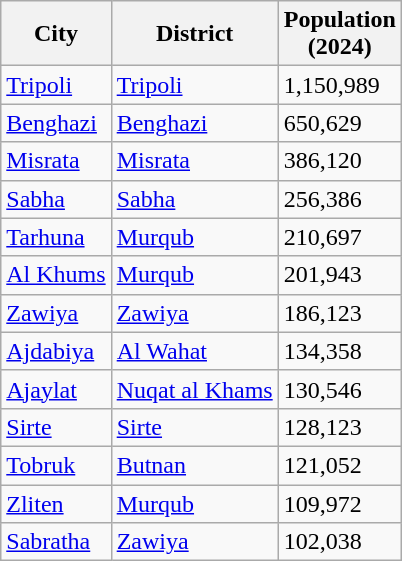<table class="wikitable sortable sticky-header col3right">
<tr>
<th>City</th>
<th>District</th>
<th>Population<br>(2024)</th>
</tr>
<tr>
<td><a href='#'>Tripoli</a></td>
<td><a href='#'>Tripoli</a></td>
<td>1,150,989</td>
</tr>
<tr>
<td><a href='#'>Benghazi</a></td>
<td><a href='#'>Benghazi</a></td>
<td>650,629</td>
</tr>
<tr>
<td><a href='#'>Misrata</a></td>
<td><a href='#'>Misrata</a></td>
<td>386,120</td>
</tr>
<tr>
<td><a href='#'>Sabha</a></td>
<td><a href='#'>Sabha</a></td>
<td>256,386</td>
</tr>
<tr>
<td><a href='#'>Tarhuna</a></td>
<td><a href='#'>Murqub</a></td>
<td>210,697</td>
</tr>
<tr>
<td><a href='#'>Al Khums</a></td>
<td><a href='#'>Murqub</a></td>
<td>201,943</td>
</tr>
<tr>
<td><a href='#'>Zawiya</a></td>
<td><a href='#'>Zawiya</a></td>
<td>186,123</td>
</tr>
<tr>
<td><a href='#'>Ajdabiya</a></td>
<td><a href='#'>Al Wahat</a></td>
<td>134,358</td>
</tr>
<tr>
<td><a href='#'>Ajaylat</a></td>
<td><a href='#'>Nuqat al Khams</a></td>
<td>130,546</td>
</tr>
<tr>
<td><a href='#'>Sirte</a></td>
<td><a href='#'>Sirte</a></td>
<td>128,123</td>
</tr>
<tr>
<td><a href='#'>Tobruk</a></td>
<td><a href='#'>Butnan</a></td>
<td>121,052</td>
</tr>
<tr>
<td><a href='#'>Zliten</a></td>
<td><a href='#'>Murqub</a></td>
<td>109,972</td>
</tr>
<tr>
<td><a href='#'>Sabratha</a></td>
<td><a href='#'>Zawiya</a></td>
<td>102,038</td>
</tr>
</table>
